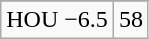<table class="wikitable">
<tr align="center">
</tr>
<tr align="center">
<td>HOU −6.5</td>
<td>58</td>
</tr>
</table>
